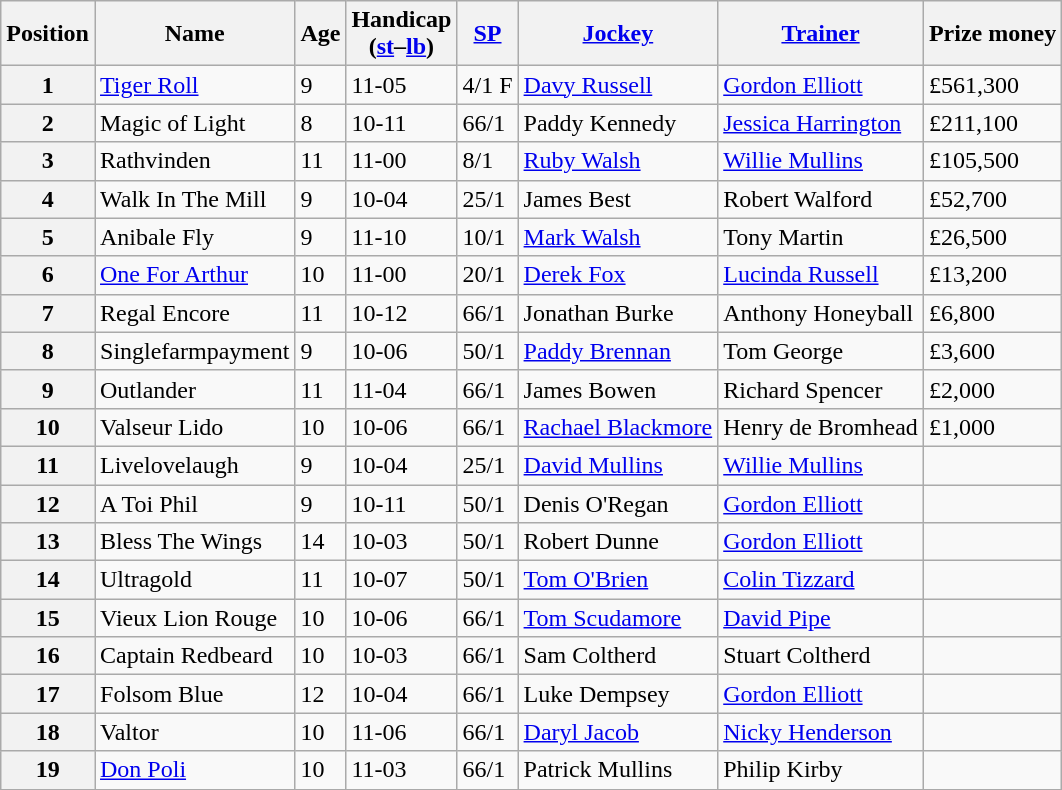<table class="wikitable sortable">
<tr>
<th scope="col">Position</th>
<th scope="col">Name</th>
<th scope="col">Age</th>
<th scope="col">Handicap<br>(<a href='#'>st</a>–<a href='#'>lb</a>)</th>
<th scope="col"><a href='#'>SP</a></th>
<th scope="col"><a href='#'>Jockey</a></th>
<th scope="col"><a href='#'>Trainer</a></th>
<th scope="col">Prize money</th>
</tr>
<tr>
<th scope="row">1</th>
<td><a href='#'>Tiger Roll</a></td>
<td>9</td>
<td>11-05</td>
<td>4/1 F</td>
<td><a href='#'>Davy Russell</a></td>
<td><a href='#'>Gordon Elliott</a></td>
<td>£561,300</td>
</tr>
<tr>
<th scope="row">2</th>
<td>Magic of Light</td>
<td>8</td>
<td>10-11</td>
<td>66/1</td>
<td>Paddy Kennedy</td>
<td><a href='#'>Jessica Harrington</a></td>
<td>£211,100</td>
</tr>
<tr>
<th scope="row">3</th>
<td>Rathvinden</td>
<td>11</td>
<td>11-00</td>
<td>8/1</td>
<td><a href='#'>Ruby Walsh</a></td>
<td><a href='#'>Willie Mullins</a></td>
<td>£105,500</td>
</tr>
<tr>
<th scope="row">4</th>
<td>Walk In The Mill</td>
<td>9</td>
<td>10-04</td>
<td>25/1</td>
<td>James Best</td>
<td>Robert Walford</td>
<td>£52,700</td>
</tr>
<tr>
<th scope="row">5</th>
<td>Anibale Fly</td>
<td>9</td>
<td>11-10</td>
<td>10/1</td>
<td><a href='#'>Mark Walsh</a></td>
<td>Tony Martin</td>
<td>£26,500</td>
</tr>
<tr>
<th scope="row">6</th>
<td><a href='#'>One For Arthur</a></td>
<td>10</td>
<td>11-00</td>
<td>20/1</td>
<td><a href='#'>Derek Fox</a></td>
<td><a href='#'>Lucinda Russell</a></td>
<td>£13,200</td>
</tr>
<tr>
<th scope="row">7</th>
<td>Regal Encore</td>
<td>11</td>
<td>10-12</td>
<td>66/1</td>
<td>Jonathan Burke</td>
<td>Anthony Honeyball</td>
<td>£6,800</td>
</tr>
<tr>
<th scope="row">8</th>
<td>Singlefarmpayment</td>
<td>9</td>
<td>10-06</td>
<td>50/1</td>
<td><a href='#'>Paddy Brennan</a></td>
<td>Tom George</td>
<td>£3,600</td>
</tr>
<tr>
<th scope="row">9</th>
<td>Outlander</td>
<td>11</td>
<td>11-04</td>
<td>66/1</td>
<td>James Bowen</td>
<td>Richard Spencer</td>
<td>£2,000</td>
</tr>
<tr>
<th scope="row">10</th>
<td>Valseur Lido</td>
<td>10</td>
<td>10-06</td>
<td>66/1</td>
<td><a href='#'>Rachael Blackmore</a></td>
<td>Henry de Bromhead</td>
<td>£1,000</td>
</tr>
<tr>
<th scope="row">11</th>
<td>Livelovelaugh</td>
<td>9</td>
<td>10-04</td>
<td>25/1</td>
<td><a href='#'>David Mullins</a></td>
<td><a href='#'>Willie Mullins</a></td>
<td></td>
</tr>
<tr>
<th scope="row">12</th>
<td>A Toi Phil</td>
<td>9</td>
<td>10-11</td>
<td>50/1</td>
<td>Denis O'Regan</td>
<td><a href='#'>Gordon Elliott</a></td>
<td></td>
</tr>
<tr>
<th scope="row">13</th>
<td>Bless The Wings</td>
<td>14</td>
<td>10-03</td>
<td>50/1</td>
<td>Robert Dunne</td>
<td><a href='#'>Gordon Elliott</a></td>
<td></td>
</tr>
<tr>
<th scope="row">14</th>
<td>Ultragold</td>
<td>11</td>
<td>10-07</td>
<td>50/1</td>
<td><a href='#'>Tom O'Brien</a></td>
<td><a href='#'>Colin Tizzard</a></td>
<td></td>
</tr>
<tr>
<th scope="row">15</th>
<td>Vieux Lion Rouge</td>
<td>10</td>
<td>10-06</td>
<td>66/1</td>
<td><a href='#'>Tom Scudamore</a></td>
<td><a href='#'>David Pipe</a></td>
<td></td>
</tr>
<tr>
<th scope="row">16</th>
<td>Captain Redbeard</td>
<td>10</td>
<td>10-03</td>
<td>66/1</td>
<td>Sam Coltherd</td>
<td>Stuart Coltherd</td>
<td></td>
</tr>
<tr>
<th scope="row">17</th>
<td>Folsom Blue</td>
<td>12</td>
<td>10-04</td>
<td>66/1</td>
<td>Luke Dempsey</td>
<td><a href='#'>Gordon Elliott</a></td>
<td></td>
</tr>
<tr>
<th scope="row">18</th>
<td>Valtor</td>
<td>10</td>
<td>11-06</td>
<td>66/1</td>
<td><a href='#'>Daryl Jacob</a></td>
<td><a href='#'>Nicky Henderson</a></td>
<td></td>
</tr>
<tr>
<th scope="row">19</th>
<td><a href='#'>Don Poli</a></td>
<td>10</td>
<td>11-03</td>
<td>66/1</td>
<td>Patrick Mullins</td>
<td>Philip Kirby</td>
<td></td>
</tr>
<tr>
</tr>
</table>
